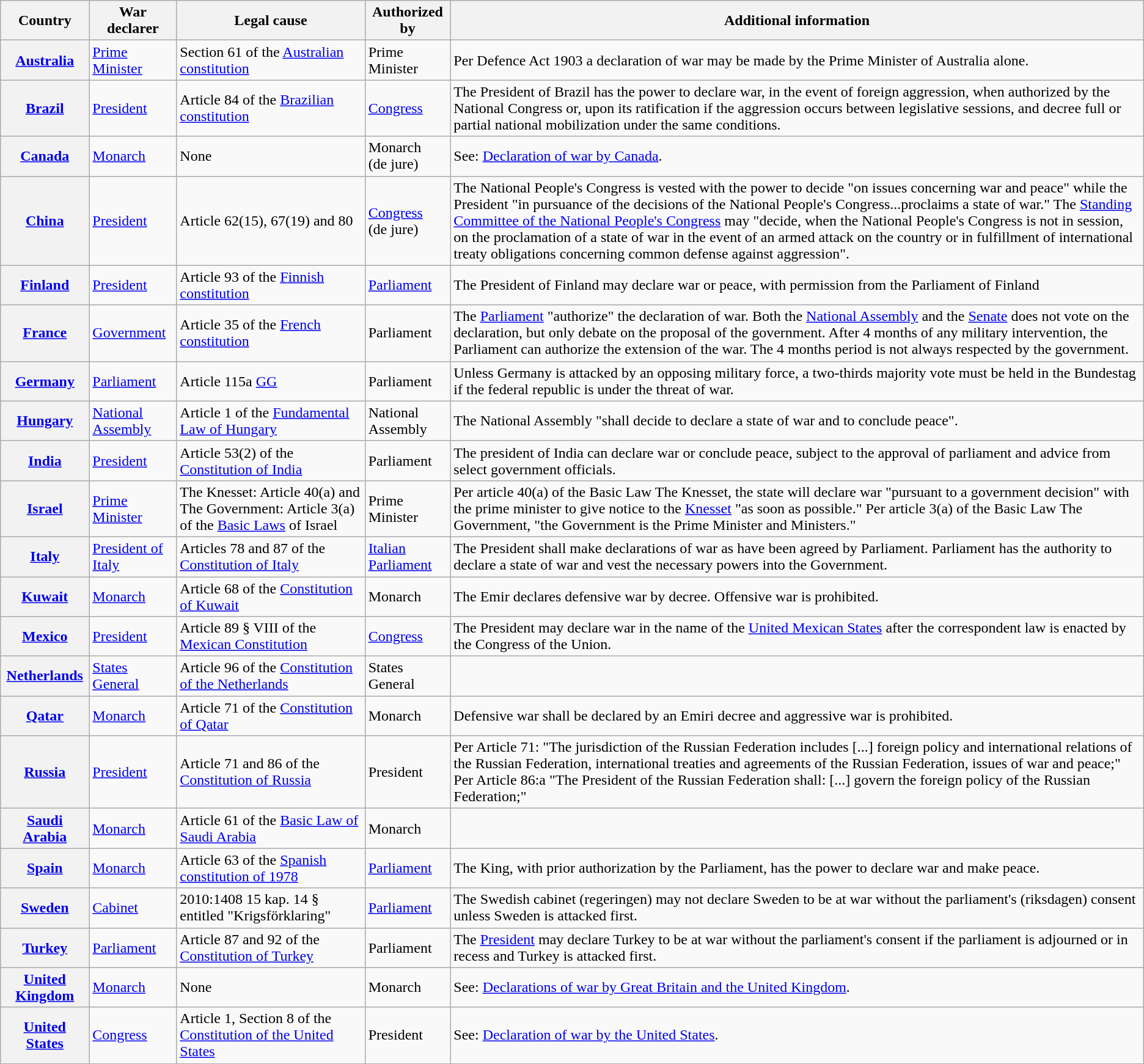<table class="wikitable">
<tr>
<th scope=col>Country</th>
<th scope=col>War declarer</th>
<th scope=col>Legal cause</th>
<th scope=col>Authorized by</th>
<th scope=col>Additional information</th>
</tr>
<tr>
<th scope=row><a href='#'>Australia</a></th>
<td><a href='#'>Prime Minister</a></td>
<td>Section 61 of the <a href='#'>Australian constitution</a></td>
<td>Prime Minister</td>
<td>Per Defence Act 1903 a declaration of war may be made by the Prime Minister of Australia alone.</td>
</tr>
<tr>
<th scope=row><a href='#'>Brazil</a></th>
<td><a href='#'>President</a></td>
<td>Article 84 of the <a href='#'>Brazilian constitution</a></td>
<td><a href='#'>Congress</a></td>
<td>The President of Brazil has the power to declare war, in the event of foreign aggression, when authorized by the National Congress or, upon its ratification if the aggression occurs between legislative sessions, and decree full or partial national mobilization under the same conditions.</td>
</tr>
<tr>
<th scope=row><a href='#'>Canada</a></th>
<td><a href='#'>Monarch</a></td>
<td>None</td>
<td>Monarch <br>(de jure)</td>
<td>See: <a href='#'>Declaration of war by Canada</a>.</td>
</tr>
<tr>
<th scope=row><a href='#'>China</a></th>
<td><a href='#'>President</a></td>
<td>Article 62(15), 67(19) and 80</td>
<td><a href='#'>Congress</a> <br>(de jure)</td>
<td>The National People's Congress is vested with the power to decide "on issues concerning war and peace" while the President "in pursuance of the decisions of the National People's Congress...proclaims a state of war." The <a href='#'>Standing Committee of the National People's Congress</a> may "decide, when the National People's Congress is not in session, on the proclamation of a state of war in the event of an armed attack on the country or in fulfillment of international treaty obligations concerning common defense against aggression".</td>
</tr>
<tr>
<th scope=row><a href='#'>Finland</a></th>
<td><a href='#'>President</a></td>
<td>Article 93 of the <a href='#'>Finnish constitution</a></td>
<td><a href='#'>Parliament</a></td>
<td>The President of Finland may declare war or peace, with permission from the Parliament of Finland</td>
</tr>
<tr>
<th scope=row><a href='#'>France</a></th>
<td><a href='#'>Government</a></td>
<td>Article 35 of the <a href='#'>French constitution</a></td>
<td>Parliament</td>
<td>The <a href='#'>Parliament</a> "authorize" the declaration of war. Both the <a href='#'>National Assembly</a> and the <a href='#'>Senate</a> does not vote on the declaration, but only debate on the proposal of the government. After 4 months of any military intervention, the Parliament can authorize the extension of the war. The 4 months period is not always respected by the government.</td>
</tr>
<tr>
<th scope=row><a href='#'>Germany</a></th>
<td><a href='#'>Parliament</a></td>
<td>Article 115a <a href='#'>GG</a></td>
<td>Parliament</td>
<td>Unless Germany is attacked by an opposing military force, a two-thirds majority vote must be held in the Bundestag if the federal republic is under the threat of war.</td>
</tr>
<tr>
<th scope=row><a href='#'>Hungary</a></th>
<td><a href='#'>National Assembly</a></td>
<td>Article 1 of the <a href='#'>Fundamental Law of Hungary</a></td>
<td>National Assembly</td>
<td>The National Assembly "shall decide to declare a state of war and to conclude peace".</td>
</tr>
<tr>
<th scope=row><a href='#'>India</a></th>
<td><a href='#'>President</a></td>
<td>Article 53(2) of the <a href='#'>Constitution of India</a></td>
<td>Parliament</td>
<td>The president of India can declare war or conclude peace, subject to the approval of parliament and advice from select government officials.</td>
</tr>
<tr>
<th scope=row><a href='#'>Israel</a></th>
<td><a href='#'>Prime Minister</a></td>
<td>The Knesset: Article 40(a) and The Government: Article 3(a) of the <a href='#'>Basic Laws</a> of Israel</td>
<td>Prime Minister</td>
<td>Per article 40(a) of the Basic Law The Knesset, the state will declare war "pursuant to a government decision" with the prime minister to give notice to the <a href='#'>Knesset</a> "as soon as possible." Per article 3(a) of the Basic Law The Government, "the Government is  the Prime Minister and Ministers."</td>
</tr>
<tr>
<th scope=row><a href='#'>Italy</a></th>
<td><a href='#'>President of Italy</a></td>
<td>Articles 78 and 87 of the <a href='#'>Constitution of Italy</a></td>
<td><a href='#'>Italian Parliament</a></td>
<td>The President shall make declarations of war as have been agreed by Parliament. Parliament has the authority to declare a state of war and vest the necessary powers into the Government.</td>
</tr>
<tr>
<th scope=row><a href='#'>Kuwait</a></th>
<td><a href='#'>Monarch</a></td>
<td>Article 68 of the <a href='#'>Constitution of Kuwait</a></td>
<td>Monarch</td>
<td>The Emir declares defensive war by decree. Offensive war is prohibited.</td>
</tr>
<tr>
<th scope=row><a href='#'>Mexico</a></th>
<td><a href='#'>President</a></td>
<td>Article 89 § VIII of the <a href='#'>Mexican Constitution</a></td>
<td><a href='#'>Congress</a></td>
<td>The President may declare war in the name of the <a href='#'>United Mexican States</a> after the correspondent law is enacted by the Congress of the Union.</td>
</tr>
<tr>
<th scope=row><a href='#'>Netherlands</a></th>
<td><a href='#'>States General</a></td>
<td>Article 96 of the <a href='#'>Constitution of the Netherlands</a></td>
<td>States General</td>
<td></td>
</tr>
<tr>
<th scope=row><a href='#'>Qatar</a></th>
<td><a href='#'>Monarch</a></td>
<td>Article 71 of the <a href='#'>Constitution of Qatar</a></td>
<td>Monarch</td>
<td>Defensive war shall be declared by an Emiri decree and aggressive war is prohibited.</td>
</tr>
<tr>
<th scope=row><a href='#'>Russia</a></th>
<td><a href='#'>President</a></td>
<td>Article 71 and 86 of the <a href='#'>Constitution of Russia</a></td>
<td>President</td>
<td>Per Article 71: "The jurisdiction of the Russian Federation includes [...] foreign policy and international relations of the Russian Federation, international treaties and agreements of the Russian Federation, issues of war and peace;" Per Article 86:a "The President of the Russian Federation shall: [...] govern the foreign policy of the Russian Federation;"</td>
</tr>
<tr>
<th scope=row><a href='#'>Saudi Arabia</a></th>
<td><a href='#'>Monarch</a></td>
<td>Article 61 of the <a href='#'>Basic Law of Saudi Arabia</a></td>
<td>Monarch</td>
<td></td>
</tr>
<tr>
<th scope=row><a href='#'>Spain</a></th>
<td><a href='#'>Monarch</a></td>
<td>Article 63 of the <a href='#'>Spanish constitution of 1978</a></td>
<td><a href='#'>Parliament</a></td>
<td>The King, with prior authorization by the Parliament, has the power to declare war and make peace.</td>
</tr>
<tr>
<th scope=row><a href='#'>Sweden</a></th>
<td><a href='#'>Cabinet</a></td>
<td>2010:1408 15 kap. 14 § entitled "Krigsförklaring"</td>
<td><a href='#'>Parliament</a></td>
<td>The Swedish cabinet (regeringen) may not declare Sweden to be at war without the parliament's (riksdagen) consent unless Sweden is attacked first.</td>
</tr>
<tr>
<th scope=row><a href='#'>Turkey</a></th>
<td><a href='#'>Parliament</a></td>
<td>Article 87 and 92 of the <a href='#'>Constitution of Turkey</a></td>
<td>Parliament</td>
<td>The <a href='#'>President</a> may declare Turkey to be at war without the parliament's consent if the parliament is adjourned or in recess and Turkey is attacked first.</td>
</tr>
<tr>
<th scope=row><a href='#'>United Kingdom</a></th>
<td><a href='#'>Monarch</a></td>
<td>None</td>
<td>Monarch</td>
<td>See: <a href='#'>Declarations of war by Great Britain and the United Kingdom</a>.</td>
</tr>
<tr>
<th scope=row><a href='#'>United States</a></th>
<td><a href='#'>Congress</a></td>
<td>Article 1, Section 8 of the <a href='#'>Constitution of the United States</a></td>
<td>President</td>
<td>See: <a href='#'>Declaration of war by the United States</a>.</td>
</tr>
</table>
